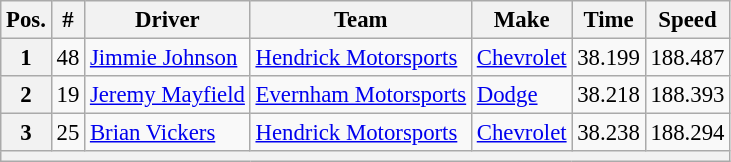<table class="wikitable" style="font-size:95%">
<tr>
<th>Pos.</th>
<th>#</th>
<th>Driver</th>
<th>Team</th>
<th>Make</th>
<th>Time</th>
<th>Speed</th>
</tr>
<tr>
<th>1</th>
<td>48</td>
<td><a href='#'>Jimmie Johnson</a></td>
<td><a href='#'>Hendrick Motorsports</a></td>
<td><a href='#'>Chevrolet</a></td>
<td>38.199</td>
<td>188.487</td>
</tr>
<tr>
<th>2</th>
<td>19</td>
<td><a href='#'>Jeremy Mayfield</a></td>
<td><a href='#'>Evernham Motorsports</a></td>
<td><a href='#'>Dodge</a></td>
<td>38.218</td>
<td>188.393</td>
</tr>
<tr>
<th>3</th>
<td>25</td>
<td><a href='#'>Brian Vickers</a></td>
<td><a href='#'>Hendrick Motorsports</a></td>
<td><a href='#'>Chevrolet</a></td>
<td>38.238</td>
<td>188.294</td>
</tr>
<tr>
<th colspan="7"></th>
</tr>
</table>
